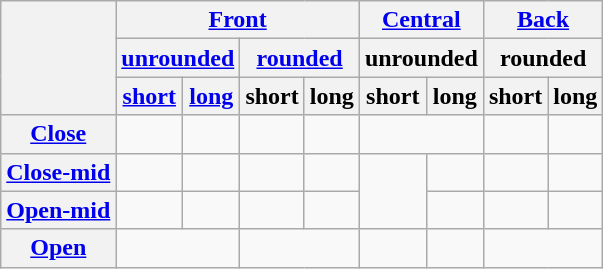<table class="wikitable" style=text-align:center>
<tr>
<th rowspan=3></th>
<th colspan=4><a href='#'>Front</a></th>
<th colspan=2><a href='#'>Central</a></th>
<th colspan=2><a href='#'>Back</a></th>
</tr>
<tr class=small>
<th colspan=2><a href='#'>unrounded</a></th>
<th colspan=2><a href='#'>rounded</a></th>
<th colspan=2>unrounded</th>
<th colspan=2>rounded</th>
</tr>
<tr class=small>
<th><a href='#'>short</a></th>
<th><a href='#'>long</a></th>
<th>short</th>
<th>long</th>
<th>short</th>
<th>long</th>
<th>short</th>
<th>long</th>
</tr>
<tr>
<th><a href='#'>Close</a></th>
<td></td>
<td></td>
<td></td>
<td></td>
<td colspan=2></td>
<td></td>
<td></td>
</tr>
<tr>
<th><a href='#'>Close-mid</a></th>
<td></td>
<td></td>
<td></td>
<td></td>
<td rowspan=2></td>
<td></td>
<td></td>
<td></td>
</tr>
<tr>
<th><a href='#'>Open-mid</a></th>
<td></td>
<td></td>
<td></td>
<td></td>
<td></td>
<td></td>
<td></td>
</tr>
<tr>
<th><a href='#'>Open</a></th>
<td colspan=2></td>
<td colspan=2></td>
<td></td>
<td></td>
<td colspan=2></td>
</tr>
</table>
